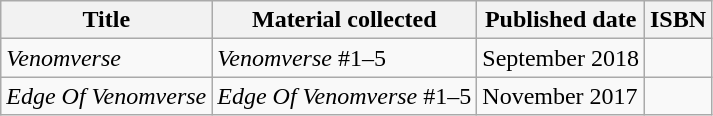<table class="wikitable">
<tr>
<th>Title</th>
<th>Material collected</th>
<th>Published date</th>
<th>ISBN</th>
</tr>
<tr>
<td><em>Venomverse</em></td>
<td><em>Venomverse</em> #1–5</td>
<td>September 2018</td>
<td></td>
</tr>
<tr>
<td><em>Edge Of Venomverse</em></td>
<td><em>Edge Of Venomverse</em> #1–5</td>
<td>November 2017</td>
<td></td>
</tr>
</table>
